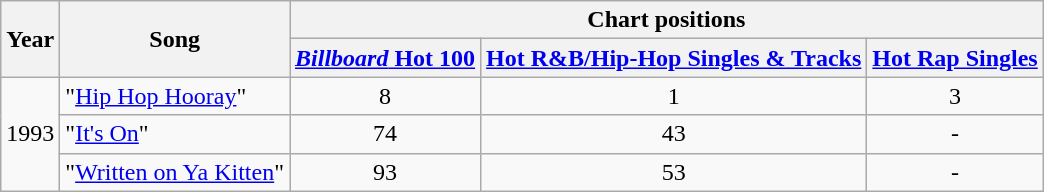<table class="wikitable">
<tr>
<th rowspan="2">Year</th>
<th rowspan="2">Song</th>
<th colspan="3">Chart positions</th>
</tr>
<tr>
<th><a href='#'><em>Billboard</em> Hot 100</a></th>
<th><a href='#'>Hot R&B/Hip-Hop Singles & Tracks</a></th>
<th><a href='#'>Hot Rap Singles</a></th>
</tr>
<tr>
<td rowspan="3">1993</td>
<td>"<a href='#'>Hip Hop Hooray</a>"</td>
<td align="center">8</td>
<td align="center">1</td>
<td align="center">3</td>
</tr>
<tr>
<td>"<a href='#'>It's On</a>"</td>
<td align="center">74</td>
<td align="center">43</td>
<td align="center">-</td>
</tr>
<tr>
<td>"<a href='#'>Written on Ya Kitten</a>"</td>
<td align="center">93</td>
<td align="center">53</td>
<td align="center">-</td>
</tr>
</table>
